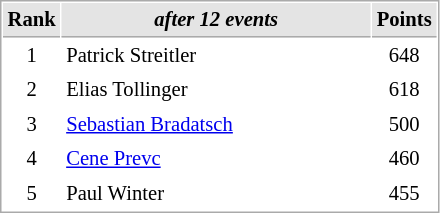<table cellspacing="1" cellpadding="3" style="border:1px solid #AAAAAA;font-size:86%">
<tr bgcolor="#E4E4E4">
<th style="border-bottom:1px solid #AAAAAA" width=10>Rank</th>
<th style="border-bottom:1px solid #AAAAAA" width=200><em>after 12 events</em></th>
<th style="border-bottom:1px solid #AAAAAA" width=20>Points</th>
</tr>
<tr>
<td align=center>1</td>
<td> Patrick Streitler</td>
<td align=center>648</td>
</tr>
<tr>
<td align=center>2</td>
<td> Elias Tollinger</td>
<td align=center>618</td>
</tr>
<tr>
<td align=center>3</td>
<td> <a href='#'>Sebastian Bradatsch</a></td>
<td align=center>500</td>
</tr>
<tr>
<td align=center>4</td>
<td> <a href='#'>Cene Prevc</a></td>
<td align=center>460</td>
</tr>
<tr>
<td align=center>5</td>
<td> Paul Winter</td>
<td align=center>455</td>
</tr>
</table>
